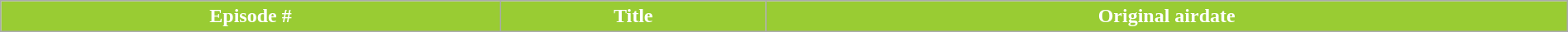<table class="wikitable plainrowheaders" style="width: 100%; margin: auto;">
<tr>
<th style="background-color: #9C3; color: white;">Episode #</th>
<th style="background-color: #9C3; color: white;">Title</th>
<th style="background-color: #9C3; color: white;">Original airdate<br>








</th>
</tr>
</table>
